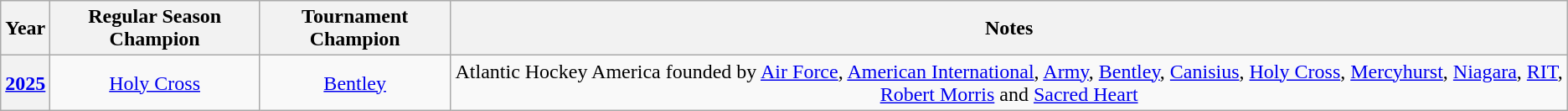<table class="wikitable" style="text-align: center;">
<tr>
<th>Year</th>
<th>Regular Season Champion</th>
<th>Tournament Champion</th>
<th>Notes</th>
</tr>
<tr>
<th><a href='#'>2025</a></th>
<td><a href='#'>Holy Cross</a></td>
<td><a href='#'>Bentley</a></td>
<td>Atlantic Hockey America founded by <a href='#'>Air Force</a>, <a href='#'>American International</a>, <a href='#'>Army</a>, <a href='#'>Bentley</a>, <a href='#'>Canisius</a>, <a href='#'>Holy Cross</a>, <a href='#'>Mercyhurst</a>, <a href='#'>Niagara</a>, <a href='#'>RIT</a>, <a href='#'>Robert Morris</a> and <a href='#'>Sacred Heart</a></td>
</tr>
</table>
